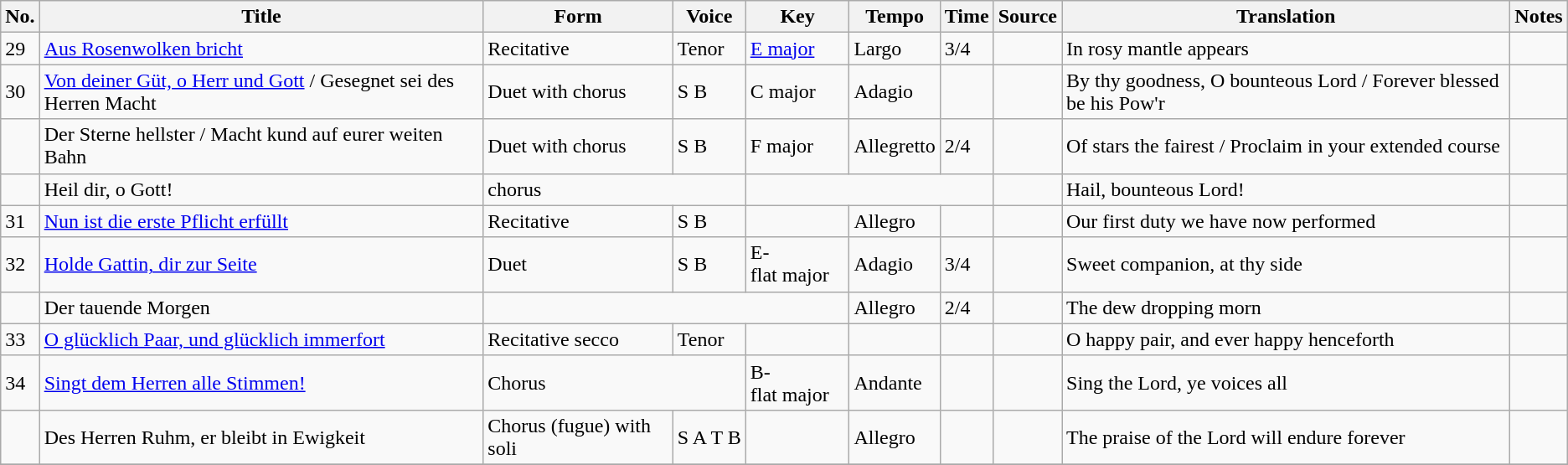<table class="wikitable">
<tr>
<th>No.</th>
<th>Title</th>
<th>Form</th>
<th>Voice</th>
<th>Key</th>
<th>Tempo</th>
<th>Time</th>
<th>Source</th>
<th>Translation</th>
<th>Notes</th>
</tr>
<tr>
<td>29</td>
<td><a href='#'>Aus Rosenwolken bricht</a></td>
<td>Recitative</td>
<td>Tenor</td>
<td><a href='#'>E&nbsp;major</a></td>
<td>Largo</td>
<td>3/4</td>
<td></td>
<td>In rosy mantle appears</td>
<td></td>
</tr>
<tr>
<td>30</td>
<td><a href='#'>Von deiner Güt, o Herr und Gott</a> / Gesegnet sei des Herren Macht</td>
<td>Duet with chorus</td>
<td>S B</td>
<td>C major</td>
<td>Adagio</td>
<td></td>
<td></td>
<td>By thy goodness, O bounteous Lord / Forever blessed be his Pow'r</td>
<td></td>
</tr>
<tr>
<td></td>
<td>Der Sterne hellster / Macht kund auf eurer weiten Bahn</td>
<td>Duet with chorus</td>
<td>S B</td>
<td>F major</td>
<td>Allegretto</td>
<td>2/4</td>
<td></td>
<td>Of stars the fairest / Proclaim in your extended course</td>
<td></td>
</tr>
<tr>
<td></td>
<td>Heil dir, o Gott!</td>
<td colspan=2>chorus</td>
<td colspan=3></td>
<td></td>
<td>Hail, bounteous Lord!</td>
<td></td>
</tr>
<tr>
<td>31</td>
<td><a href='#'>Nun ist die erste Pflicht erfüllt</a></td>
<td>Recitative</td>
<td>S B</td>
<td></td>
<td>Allegro</td>
<td></td>
<td></td>
<td>Our first duty we have now performed</td>
<td></td>
</tr>
<tr>
<td>32</td>
<td><a href='#'>Holde Gattin, dir zur Seite</a></td>
<td>Duet</td>
<td>S B</td>
<td>E-flat major</td>
<td>Adagio</td>
<td>3/4</td>
<td></td>
<td>Sweet companion, at thy side</td>
<td></td>
</tr>
<tr>
<td></td>
<td>Der tauende Morgen</td>
<td colspan=3></td>
<td>Allegro</td>
<td>2/4</td>
<td></td>
<td>The dew dropping morn</td>
<td></td>
</tr>
<tr>
<td>33</td>
<td><a href='#'>O glücklich Paar, und glücklich immerfort</a></td>
<td>Recitative secco</td>
<td>Tenor</td>
<td></td>
<td></td>
<td></td>
<td></td>
<td>O happy pair, and ever happy henceforth</td>
<td></td>
</tr>
<tr>
<td>34</td>
<td><a href='#'>Singt dem Herren alle Stimmen!</a></td>
<td colspan=2>Chorus</td>
<td>B-flat major</td>
<td>Andante</td>
<td></td>
<td></td>
<td>Sing the Lord, ye voices all</td>
<td></td>
</tr>
<tr>
<td></td>
<td>Des Herren Ruhm, er bleibt in Ewigkeit</td>
<td>Chorus (fugue) with soli</td>
<td>S A T B</td>
<td></td>
<td>Allegro</td>
<td></td>
<td></td>
<td>The praise of the Lord will endure forever</td>
<td></td>
</tr>
<tr>
</tr>
</table>
